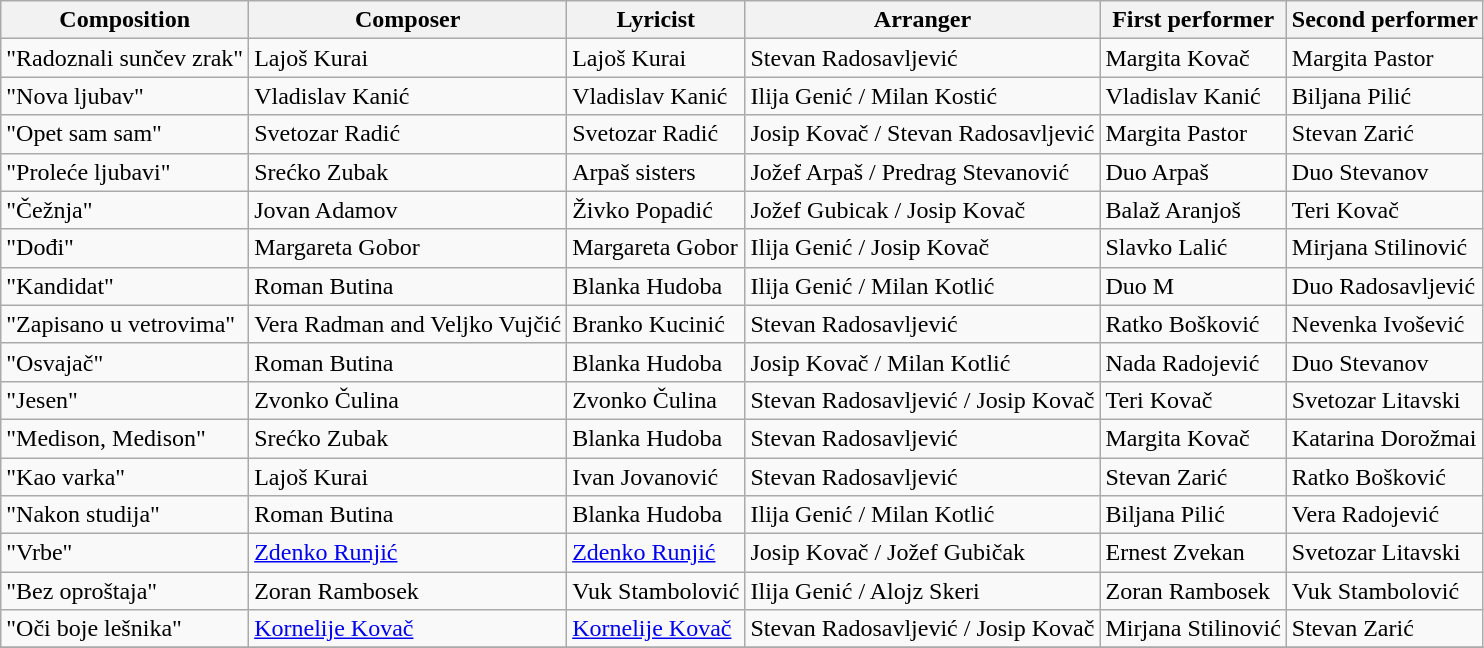<table class="wikitable sortable">
<tr>
<th class="unsortable">Composition</th>
<th class="unsortable">Composer</th>
<th class="unsortable">Lyricist</th>
<th class="unsortable">Arranger</th>
<th class="unsortable">First performer</th>
<th class="unsortable">Second performer</th>
</tr>
<tr>
<td>"Radoznali sunčev zrak"</td>
<td>Lajoš Kurai</td>
<td>Lajoš Kurai</td>
<td>Stevan Radosavljević</td>
<td>Margita Kovač</td>
<td>Margita Pastor</td>
</tr>
<tr>
<td>"Nova ljubav"</td>
<td>Vladislav Kanić</td>
<td>Vladislav Kanić</td>
<td>Ilija Genić / Milan Kostić</td>
<td>Vladislav Kanić</td>
<td>Biljana Pilić</td>
</tr>
<tr>
<td>"Opet sam sam"</td>
<td>Svetozar Radić</td>
<td>Svetozar Radić</td>
<td>Josip Kovač / Stevan Radosavljević</td>
<td>Margita Pastor</td>
<td>Stevan Zarić</td>
</tr>
<tr>
<td>"Proleće ljubavi"</td>
<td>Srećko Zubak</td>
<td>Arpaš sisters</td>
<td>Jožef Arpaš / Predrag Stevanović</td>
<td>Duo Arpaš</td>
<td>Duo Stevanov</td>
</tr>
<tr>
<td>"Čežnja"</td>
<td>Jovan Adamov</td>
<td>Živko Popadić</td>
<td>Jožef Gubicak / Josip Kovač</td>
<td>Balaž Aranjoš</td>
<td>Teri Kovač</td>
</tr>
<tr>
<td>"Dođi"</td>
<td>Margareta Gobor</td>
<td>Margareta Gobor</td>
<td>Ilija Genić / Josip Kovač</td>
<td>Slavko Lalić</td>
<td>Mirjana Stilinović</td>
</tr>
<tr>
<td>"Kandidat"</td>
<td>Roman Butina</td>
<td>Blanka Hudoba</td>
<td>Ilija Genić / Milan Kotlić</td>
<td>Duo M</td>
<td>Duo Radosavljević</td>
</tr>
<tr>
<td>"Zapisano u vetrovima"</td>
<td>Vera Radman and Veljko Vujčić</td>
<td>Branko Kucinić</td>
<td>Stevan Radosavljević</td>
<td>Ratko Bošković</td>
<td>Nevenka Ivošević</td>
</tr>
<tr>
<td>"Osvajač"</td>
<td>Roman Butina</td>
<td>Blanka Hudoba</td>
<td>Josip Kovač / Milan Kotlić</td>
<td>Nada Radojević</td>
<td>Duo Stevanov</td>
</tr>
<tr>
<td>"Jesen"</td>
<td>Zvonko Čulina</td>
<td>Zvonko Čulina</td>
<td>Stevan Radosavljević / Josip Kovač</td>
<td>Teri Kovač</td>
<td>Svetozar Litavski</td>
</tr>
<tr>
<td>"Medison, Medison"</td>
<td>Srećko Zubak</td>
<td>Blanka Hudoba</td>
<td>Stevan Radosavljević</td>
<td>Margita Kovač</td>
<td>Katarina Dorožmai</td>
</tr>
<tr>
<td>"Kao varka"</td>
<td>Lajoš Kurai</td>
<td>Ivan Jovanović</td>
<td>Stevan Radosavljević</td>
<td>Stevan Zarić</td>
<td>Ratko Bošković</td>
</tr>
<tr>
<td>"Nakon studija"</td>
<td>Roman Butina</td>
<td>Blanka Hudoba</td>
<td>Ilija Genić / Milan Kotlić</td>
<td>Biljana Pilić</td>
<td>Vera Radojević</td>
</tr>
<tr>
<td>"Vrbe"</td>
<td><a href='#'>Zdenko Runjić</a></td>
<td><a href='#'>Zdenko Runjić</a></td>
<td>Josip Kovač / Jožef Gubičak</td>
<td>Ernest Zvekan</td>
<td>Svetozar Litavski</td>
</tr>
<tr>
<td>"Bez oproštaja"</td>
<td>Zoran Rambosek</td>
<td>Vuk Stambolović</td>
<td>Ilija Genić / Alojz Skeri</td>
<td>Zoran Rambosek</td>
<td>Vuk Stambolović</td>
</tr>
<tr>
<td>"Oči boje lešnika"</td>
<td><a href='#'>Kornelije Kovač</a></td>
<td><a href='#'>Kornelije Kovač</a></td>
<td>Stevan Radosavljević / Josip Kovač</td>
<td>Mirjana Stilinović</td>
<td>Stevan Zarić</td>
</tr>
<tr>
</tr>
</table>
